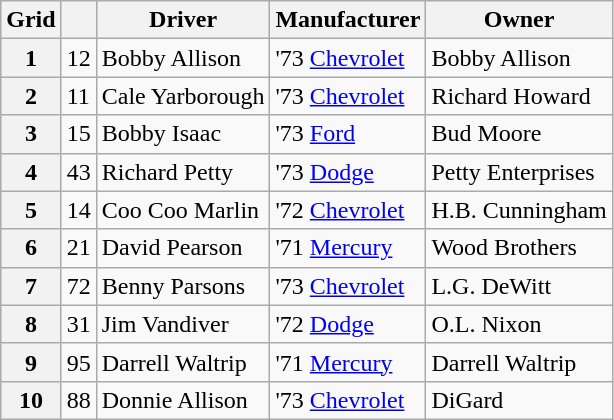<table class="wikitable">
<tr>
<th>Grid</th>
<th></th>
<th>Driver</th>
<th>Manufacturer</th>
<th>Owner</th>
</tr>
<tr>
<th>1</th>
<td>12</td>
<td>Bobby Allison</td>
<td>'73 <a href='#'>Chevrolet</a></td>
<td>Bobby Allison</td>
</tr>
<tr>
<th>2</th>
<td>11</td>
<td>Cale Yarborough</td>
<td>'73 <a href='#'>Chevrolet</a></td>
<td>Richard Howard</td>
</tr>
<tr>
<th>3</th>
<td>15</td>
<td>Bobby Isaac</td>
<td>'73 <a href='#'>Ford</a></td>
<td>Bud Moore</td>
</tr>
<tr>
<th>4</th>
<td>43</td>
<td>Richard Petty</td>
<td>'73 <a href='#'>Dodge</a></td>
<td>Petty Enterprises</td>
</tr>
<tr>
<th>5</th>
<td>14</td>
<td>Coo Coo Marlin</td>
<td>'72 <a href='#'>Chevrolet</a></td>
<td>H.B. Cunningham</td>
</tr>
<tr>
<th>6</th>
<td>21</td>
<td>David Pearson</td>
<td>'71 <a href='#'>Mercury</a></td>
<td>Wood Brothers</td>
</tr>
<tr>
<th>7</th>
<td>72</td>
<td>Benny Parsons</td>
<td>'73 <a href='#'>Chevrolet</a></td>
<td>L.G. DeWitt</td>
</tr>
<tr>
<th>8</th>
<td>31</td>
<td>Jim Vandiver</td>
<td>'72 <a href='#'>Dodge</a></td>
<td>O.L. Nixon</td>
</tr>
<tr>
<th>9</th>
<td>95</td>
<td>Darrell Waltrip</td>
<td>'71 <a href='#'>Mercury</a></td>
<td>Darrell Waltrip</td>
</tr>
<tr>
<th>10</th>
<td>88</td>
<td>Donnie Allison</td>
<td>'73 <a href='#'>Chevrolet</a></td>
<td>DiGard</td>
</tr>
</table>
